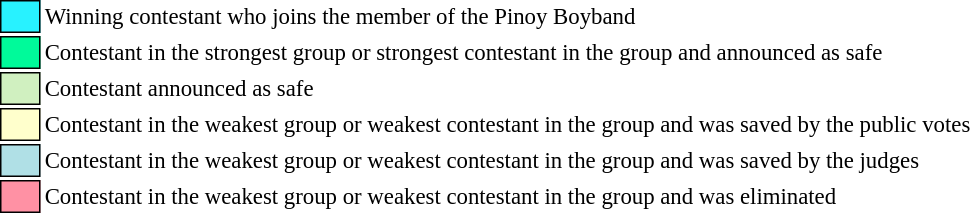<table class="toccolours" style="font-size: 95%; white-space: nowrap;">
<tr>
<td style="background:#28f2ff; border: 1px solid black;">      </td>
<td>Winning contestant who joins the member of the Pinoy Boyband</td>
</tr>
<tr>
<td style="background:#00FA9A; border:1px solid black;">      </td>
<td>Contestant in the strongest group or strongest contestant in the group and announced as safe</td>
</tr>
<tr>
<td style="background:#d0f0c0; border:1px solid black;">      </td>
<td>Contestant announced as safe</td>
</tr>
<tr>
<td style="background:#FFFFCC; border:1px solid black;">      </td>
<td>Contestant in the weakest group or weakest contestant in the group and was saved by the public votes</td>
</tr>
<tr>
<td style="background:#B0E0E6; border:1px solid black;">      </td>
<td>Contestant in the weakest group or weakest contestant in the group and was saved by the judges</td>
</tr>
<tr>
<td style="background:#FF91A4; border:1px solid black;">      </td>
<td>Contestant in the weakest group or weakest contestant in the group and was eliminated</td>
</tr>
</table>
